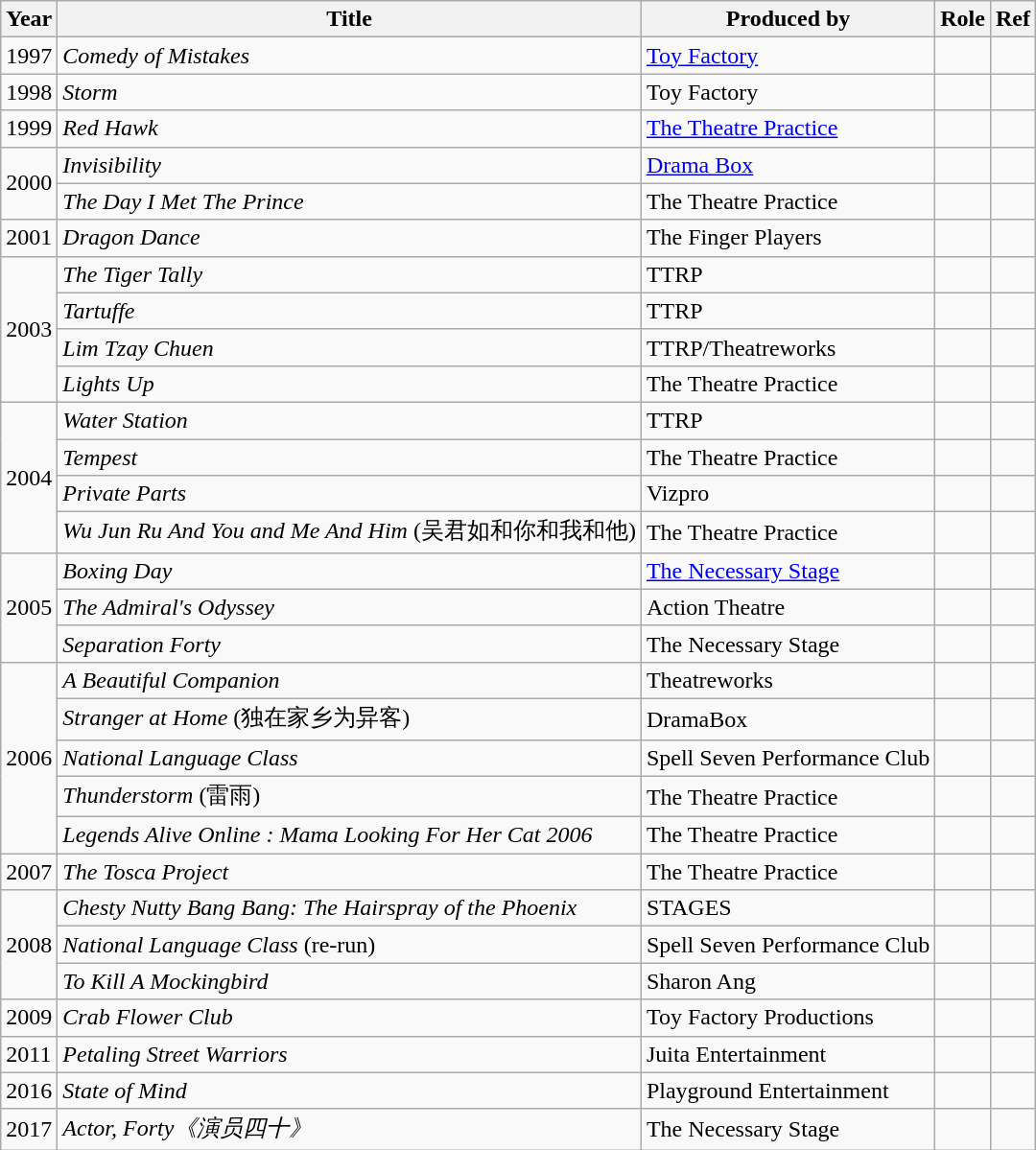<table class="wikitable sortable">
<tr>
<th>Year</th>
<th>Title</th>
<th>Produced by</th>
<th>Role</th>
<th>Ref</th>
</tr>
<tr>
<td>1997</td>
<td><em>Comedy of Mistakes</em></td>
<td><a href='#'>Toy Factory</a></td>
<td></td>
<td></td>
</tr>
<tr>
<td>1998</td>
<td><em>Storm</em></td>
<td>Toy Factory</td>
<td></td>
<td></td>
</tr>
<tr>
<td>1999</td>
<td><em>Red Hawk</em></td>
<td><a href='#'>The Theatre Practice</a></td>
<td></td>
<td></td>
</tr>
<tr>
<td rowspan="2">2000</td>
<td><em>Invisibility</em></td>
<td><a href='#'>Drama Box</a></td>
<td></td>
<td></td>
</tr>
<tr>
<td><em>The Day I Met The Prince</em></td>
<td>The Theatre Practice</td>
<td></td>
<td></td>
</tr>
<tr>
<td>2001</td>
<td><em>Dragon Dance</em></td>
<td>The Finger Players</td>
<td></td>
<td></td>
</tr>
<tr>
<td rowspan="4">2003</td>
<td><em>The Tiger Tally</em></td>
<td>TTRP</td>
<td></td>
<td></td>
</tr>
<tr>
<td><em>Tartuffe</em></td>
<td>TTRP</td>
<td></td>
<td></td>
</tr>
<tr>
<td><em>Lim Tzay Chuen</em></td>
<td>TTRP/Theatreworks</td>
<td></td>
<td></td>
</tr>
<tr>
<td><em>Lights Up</em></td>
<td>The Theatre Practice</td>
<td></td>
<td></td>
</tr>
<tr>
<td rowspan="4">2004</td>
<td><em>Water Station</em></td>
<td>TTRP</td>
<td></td>
<td></td>
</tr>
<tr>
<td><em>Tempest</em></td>
<td>The Theatre Practice</td>
<td></td>
<td></td>
</tr>
<tr>
<td><em>Private Parts</em></td>
<td>Vizpro</td>
<td></td>
<td></td>
</tr>
<tr>
<td><em>Wu Jun Ru And You and Me And Him</em> (吴君如和你和我和他)</td>
<td>The Theatre Practice</td>
<td></td>
<td></td>
</tr>
<tr>
<td rowspan="3">2005</td>
<td><em>Boxing Day</em></td>
<td><a href='#'>The Necessary Stage</a></td>
<td></td>
<td></td>
</tr>
<tr>
<td><em>The Admiral's Odyssey</em></td>
<td>Action Theatre</td>
<td></td>
<td></td>
</tr>
<tr>
<td><em>Separation Forty</em></td>
<td>The Necessary Stage</td>
<td></td>
<td></td>
</tr>
<tr>
<td rowspan="5">2006</td>
<td><em>A Beautiful Companion</em></td>
<td>Theatreworks</td>
<td></td>
<td></td>
</tr>
<tr>
<td><em>Stranger at Home</em> (独在家乡为异客)</td>
<td>DramaBox</td>
<td></td>
<td></td>
</tr>
<tr>
<td><em>National Language Class</em></td>
<td>Spell Seven Performance Club</td>
<td></td>
<td></td>
</tr>
<tr>
<td><em>Thunderstorm</em> (雷雨)</td>
<td>The Theatre Practice</td>
<td></td>
<td></td>
</tr>
<tr>
<td><em>Legends Alive Online : Mama Looking For Her Cat 2006</em></td>
<td>The Theatre Practice</td>
<td></td>
<td></td>
</tr>
<tr>
<td>2007</td>
<td><em>The Tosca Project</em></td>
<td>The Theatre Practice</td>
<td></td>
<td></td>
</tr>
<tr>
<td rowspan="3">2008</td>
<td><em>Chesty Nutty Bang Bang: The Hairspray of the Phoenix</em></td>
<td>STAGES</td>
<td></td>
<td></td>
</tr>
<tr>
<td><em>National Language Class</em> (re-run)</td>
<td>Spell Seven Performance Club</td>
<td></td>
<td></td>
</tr>
<tr>
<td><em>To Kill A Mockingbird</em></td>
<td>Sharon Ang</td>
<td></td>
<td></td>
</tr>
<tr>
<td>2009</td>
<td><em>Crab Flower Club</em></td>
<td>Toy Factory Productions</td>
<td></td>
<td></td>
</tr>
<tr>
<td>2011</td>
<td><em>Petaling Street Warriors</em></td>
<td>Juita Entertainment</td>
<td></td>
<td></td>
</tr>
<tr>
<td>2016</td>
<td><em>State of Mind</em></td>
<td>Playground Entertainment</td>
<td></td>
<td></td>
</tr>
<tr>
<td>2017</td>
<td><em>Actor, Forty《演员四十》</em></td>
<td>The Necessary Stage</td>
<td></td>
<td></td>
</tr>
</table>
